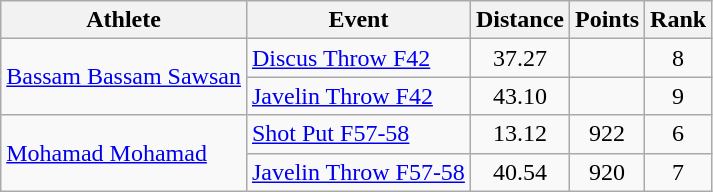<table class="wikitable">
<tr>
<th>Athlete</th>
<th>Event</th>
<th>Distance</th>
<th>Points</th>
<th>Rank</th>
</tr>
<tr align=center>
<td align=left rowspan=2><a href='#'>Bassam Bassam Sawsan</a></td>
<td align=left><a href='#'>Discus Throw F42</a></td>
<td>37.27</td>
<td></td>
<td>8</td>
</tr>
<tr align=center>
<td align=left><a href='#'>Javelin Throw F42</a></td>
<td>43.10</td>
<td></td>
<td>9</td>
</tr>
<tr align=center>
<td align=left rowspan=2><a href='#'>Mohamad Mohamad</a></td>
<td align=left><a href='#'>Shot Put F57-58</a></td>
<td>13.12</td>
<td>922</td>
<td>6</td>
</tr>
<tr align=center>
<td align=left><a href='#'>Javelin Throw F57-58</a></td>
<td>40.54</td>
<td>920</td>
<td>7</td>
</tr>
</table>
